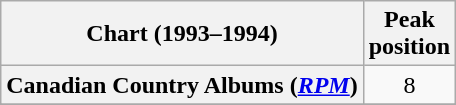<table class="wikitable sortable plainrowheaders" style="text-align:center">
<tr>
<th scope="col">Chart (1993–1994)</th>
<th scope="col">Peak<br>position</th>
</tr>
<tr>
<th scope="row">Canadian Country Albums (<em><a href='#'>RPM</a></em>)</th>
<td>8</td>
</tr>
<tr>
</tr>
<tr>
</tr>
</table>
